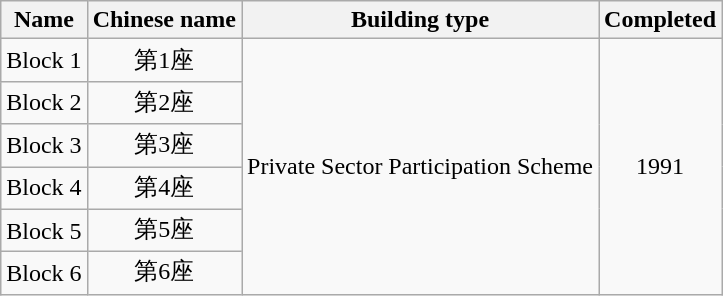<table class="wikitable" style="text-align: center">
<tr>
<th>Name</th>
<th>Chinese name</th>
<th>Building type</th>
<th>Completed</th>
</tr>
<tr>
<td>Block 1</td>
<td>第1座</td>
<td rowspan="6">Private Sector Participation Scheme</td>
<td rowspan="6">1991</td>
</tr>
<tr>
<td>Block 2</td>
<td>第2座</td>
</tr>
<tr>
<td>Block 3</td>
<td>第3座</td>
</tr>
<tr>
<td>Block 4</td>
<td>第4座</td>
</tr>
<tr>
<td>Block 5</td>
<td>第5座</td>
</tr>
<tr>
<td>Block 6</td>
<td>第6座</td>
</tr>
</table>
